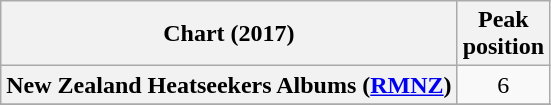<table class="wikitable sortable plainrowheaders" style="text-align:center">
<tr>
<th scope="col">Chart (2017)</th>
<th scope="col">Peak<br> position</th>
</tr>
<tr>
<th scope="row">New Zealand Heatseekers Albums (<a href='#'>RMNZ</a>)</th>
<td>6</td>
</tr>
<tr>
</tr>
<tr>
</tr>
</table>
